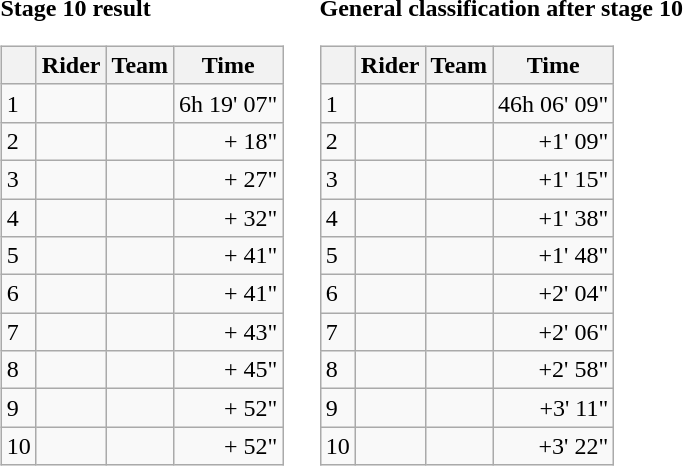<table>
<tr>
<td><strong>Stage 10 result</strong><br><table class="wikitable">
<tr>
<th></th>
<th>Rider</th>
<th>Team</th>
<th>Time</th>
</tr>
<tr>
<td>1</td>
<td></td>
<td></td>
<td align="right">6h 19' 07"</td>
</tr>
<tr>
<td>2</td>
<td></td>
<td></td>
<td align="right">+ 18"</td>
</tr>
<tr>
<td>3</td>
<td></td>
<td></td>
<td align="right">+ 27"</td>
</tr>
<tr>
<td>4</td>
<td></td>
<td></td>
<td align="right">+ 32"</td>
</tr>
<tr>
<td>5</td>
<td></td>
<td></td>
<td align="right">+ 41"</td>
</tr>
<tr>
<td>6</td>
<td></td>
<td></td>
<td align="right">+ 41"</td>
</tr>
<tr>
<td>7</td>
<td></td>
<td></td>
<td align="right">+ 43"</td>
</tr>
<tr>
<td>8</td>
<td></td>
<td></td>
<td align="right">+ 45"</td>
</tr>
<tr>
<td>9</td>
<td></td>
<td></td>
<td align="right">+ 52"</td>
</tr>
<tr>
<td>10</td>
<td></td>
<td></td>
<td align="right">+ 52"</td>
</tr>
</table>
</td>
<td></td>
<td><strong>General classification after stage 10</strong><br><table class="wikitable">
<tr>
<th></th>
<th>Rider</th>
<th>Team</th>
<th>Time</th>
</tr>
<tr>
<td>1</td>
<td> </td>
<td></td>
<td align="right">46h 06' 09"</td>
</tr>
<tr>
<td>2</td>
<td></td>
<td></td>
<td align="right">+1' 09"</td>
</tr>
<tr>
<td>3</td>
<td></td>
<td></td>
<td align="right">+1' 15"</td>
</tr>
<tr>
<td>4</td>
<td></td>
<td></td>
<td align="right">+1' 38"</td>
</tr>
<tr>
<td>5</td>
<td></td>
<td></td>
<td align="right">+1' 48"</td>
</tr>
<tr>
<td>6</td>
<td></td>
<td></td>
<td align="right">+2' 04"</td>
</tr>
<tr>
<td>7</td>
<td></td>
<td></td>
<td align="right">+2' 06"</td>
</tr>
<tr>
<td>8</td>
<td> </td>
<td></td>
<td align="right">+2' 58"</td>
</tr>
<tr>
<td>9</td>
<td></td>
<td></td>
<td align="right">+3' 11"</td>
</tr>
<tr>
<td>10</td>
<td></td>
<td></td>
<td align="right">+3' 22"</td>
</tr>
</table>
</td>
</tr>
</table>
